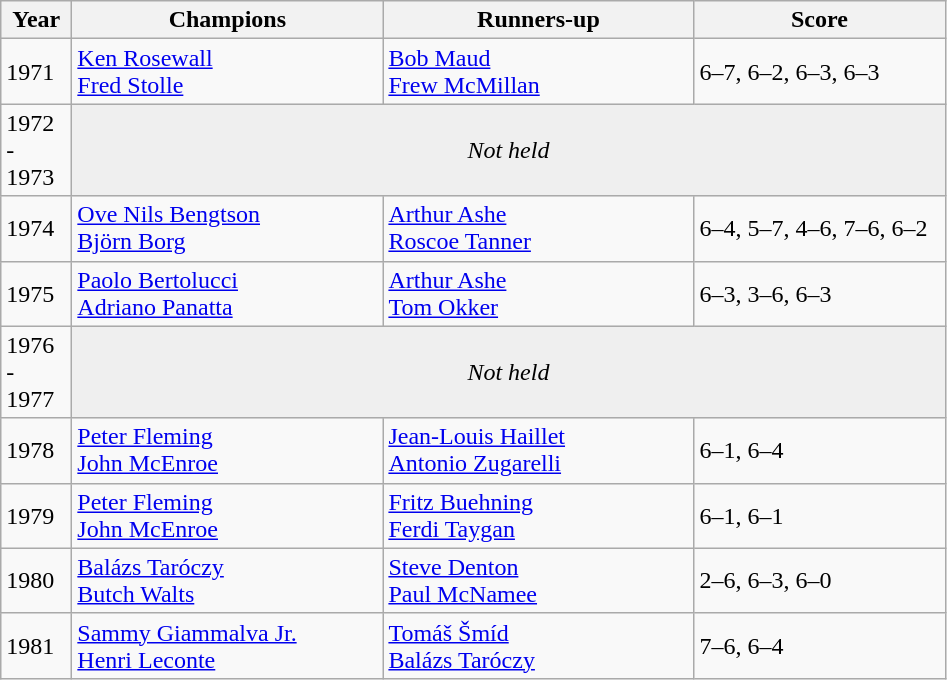<table class="wikitable">
<tr>
<th style="width:40px">Year</th>
<th style="width:200px">Champions</th>
<th style="width:200px">Runners-up</th>
<th style="width:160px">Score</th>
</tr>
<tr>
<td>1971</td>
<td> <a href='#'>Ken Rosewall</a><br> <a href='#'>Fred Stolle</a></td>
<td> <a href='#'>Bob Maud</a><br> <a href='#'>Frew McMillan</a></td>
<td>6–7, 6–2, 6–3, 6–3</td>
</tr>
<tr>
<td>1972<br><div>-</div>1973</td>
<td colspan=3 align=center style="background:#efefef"><em>Not held</em></td>
</tr>
<tr>
<td>1974</td>
<td> <a href='#'>Ove Nils Bengtson</a><br> <a href='#'>Björn Borg</a></td>
<td> <a href='#'>Arthur Ashe</a><br> <a href='#'>Roscoe Tanner</a></td>
<td>6–4, 5–7, 4–6, 7–6, 6–2</td>
</tr>
<tr>
<td>1975</td>
<td> <a href='#'>Paolo Bertolucci</a><br> <a href='#'>Adriano Panatta</a></td>
<td> <a href='#'>Arthur Ashe</a><br> <a href='#'>Tom Okker</a></td>
<td>6–3, 3–6, 6–3</td>
</tr>
<tr>
<td>1976<br><div>-</div>1977</td>
<td colspan=3 align=center style="background:#efefef"><em>Not held</em></td>
</tr>
<tr>
<td>1978</td>
<td> <a href='#'>Peter Fleming</a><br> <a href='#'>John McEnroe</a></td>
<td> <a href='#'>Jean-Louis Haillet</a><br> <a href='#'>Antonio Zugarelli</a></td>
<td>6–1, 6–4</td>
</tr>
<tr>
<td>1979</td>
<td> <a href='#'>Peter Fleming</a><br> <a href='#'>John McEnroe</a></td>
<td> <a href='#'>Fritz Buehning</a><br> <a href='#'>Ferdi Taygan</a></td>
<td>6–1, 6–1</td>
</tr>
<tr>
<td>1980</td>
<td> <a href='#'>Balázs Taróczy</a><br> <a href='#'>Butch Walts</a></td>
<td> <a href='#'>Steve Denton</a><br> <a href='#'>Paul McNamee</a></td>
<td>2–6, 6–3, 6–0</td>
</tr>
<tr>
<td>1981</td>
<td> <a href='#'>Sammy Giammalva Jr.</a><br> <a href='#'>Henri Leconte</a></td>
<td> <a href='#'>Tomáš Šmíd</a><br> <a href='#'>Balázs Taróczy</a></td>
<td>7–6, 6–4</td>
</tr>
</table>
